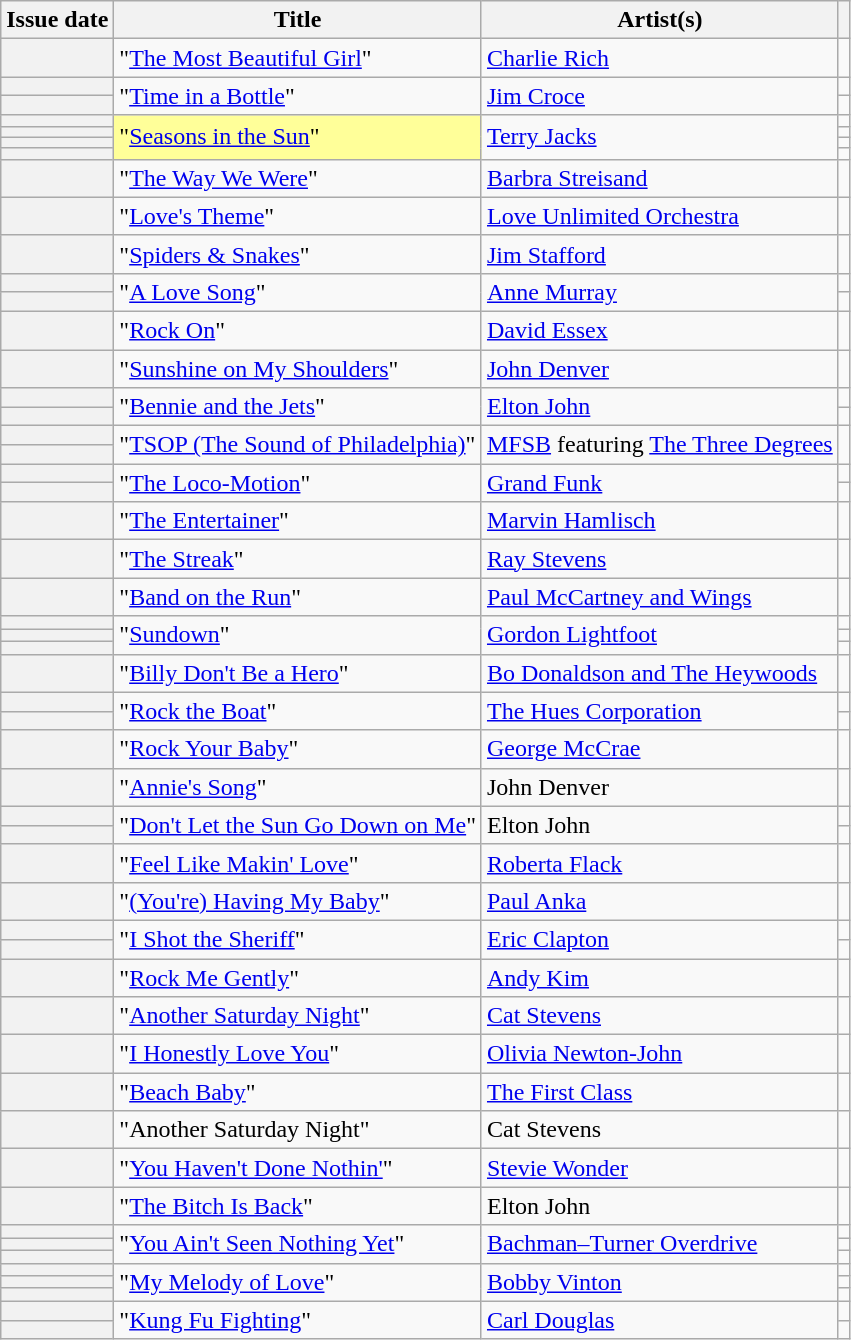<table class="wikitable sortable plainrowheaders">
<tr>
<th scope=col>Issue date</th>
<th scope=col>Title</th>
<th scope=col>Artist(s)</th>
<th scope=col class=unsortable></th>
</tr>
<tr>
<th scope=row></th>
<td>"<a href='#'>The Most Beautiful Girl</a>"</td>
<td><a href='#'>Charlie Rich</a></td>
<td align=center></td>
</tr>
<tr>
<th scope=row></th>
<td rowspan=2>"<a href='#'>Time in a Bottle</a>"</td>
<td rowspan=2><a href='#'>Jim Croce</a></td>
<td align=center></td>
</tr>
<tr>
<th scope=row></th>
<td align=center></td>
</tr>
<tr>
<th scope=row></th>
<td rowspan=4 bgcolor="#FFFF99">"<a href='#'>Seasons in the Sun</a>"</td>
<td rowspan=4><a href='#'>Terry Jacks</a></td>
<td align=center></td>
</tr>
<tr>
<th scope=row></th>
<td align=center></td>
</tr>
<tr>
<th scope=row></th>
<td align=center></td>
</tr>
<tr>
<th scope=row></th>
<td align=center></td>
</tr>
<tr>
<th scope=row></th>
<td>"<a href='#'>The Way We Were</a>"</td>
<td><a href='#'>Barbra Streisand</a></td>
<td align=center></td>
</tr>
<tr>
<th scope=row></th>
<td>"<a href='#'>Love's Theme</a>"</td>
<td><a href='#'>Love Unlimited Orchestra</a></td>
<td align=center></td>
</tr>
<tr>
<th scope=row></th>
<td>"<a href='#'>Spiders & Snakes</a>"</td>
<td><a href='#'>Jim Stafford</a></td>
<td align=center></td>
</tr>
<tr>
<th scope=row></th>
<td rowspan=2>"<a href='#'>A Love Song</a>"</td>
<td rowspan=2><a href='#'>Anne Murray</a></td>
<td align=center></td>
</tr>
<tr>
<th scope=row></th>
<td align=center></td>
</tr>
<tr>
<th scope=row></th>
<td>"<a href='#'>Rock On</a>"</td>
<td><a href='#'>David Essex</a></td>
<td align=center></td>
</tr>
<tr>
<th scope=row></th>
<td>"<a href='#'>Sunshine on My Shoulders</a>"</td>
<td><a href='#'>John Denver</a></td>
<td align=center></td>
</tr>
<tr>
<th scope=row></th>
<td rowspan=2>"<a href='#'>Bennie and the Jets</a>"</td>
<td rowspan=2><a href='#'>Elton John</a></td>
<td align=center></td>
</tr>
<tr>
<th scope=row></th>
<td align=center></td>
</tr>
<tr>
<th scope=row></th>
<td rowspan=2>"<a href='#'>TSOP (The Sound of Philadelphia)</a>"</td>
<td rowspan=2><a href='#'>MFSB</a> featuring <a href='#'>The Three Degrees</a></td>
<td align=center rowspan=2></td>
</tr>
<tr>
<th scope=row>  </th>
</tr>
<tr>
<th scope=row></th>
<td rowspan=2>"<a href='#'>The Loco-Motion</a>"</td>
<td rowspan=2><a href='#'>Grand Funk</a></td>
<td align=center></td>
</tr>
<tr>
<th scope=row></th>
<td align=center></td>
</tr>
<tr>
<th scope=row></th>
<td>"<a href='#'>The Entertainer</a>"</td>
<td><a href='#'>Marvin Hamlisch</a></td>
<td align=center></td>
</tr>
<tr>
<th scope=row></th>
<td>"<a href='#'>The Streak</a>"</td>
<td><a href='#'>Ray Stevens</a></td>
<td align=center></td>
</tr>
<tr>
<th scope=row></th>
<td>"<a href='#'>Band on the Run</a>"</td>
<td><a href='#'>Paul McCartney and Wings</a></td>
<td align=center></td>
</tr>
<tr>
<th scope=row></th>
<td rowspan=3>"<a href='#'>Sundown</a>"</td>
<td rowspan=3><a href='#'>Gordon Lightfoot</a></td>
<td align=center></td>
</tr>
<tr>
<th scope=row></th>
<td align=center></td>
</tr>
<tr>
<th scope=row></th>
<td align=center></td>
</tr>
<tr>
<th scope=row></th>
<td>"<a href='#'>Billy Don't Be a Hero</a>"</td>
<td><a href='#'>Bo Donaldson and The Heywoods</a></td>
<td align=center></td>
</tr>
<tr>
<th scope=row></th>
<td rowspan=2>"<a href='#'>Rock the Boat</a>"</td>
<td rowspan=2><a href='#'>The Hues Corporation</a></td>
<td align=center></td>
</tr>
<tr>
<th scope=row></th>
<td align=center></td>
</tr>
<tr>
<th scope=row></th>
<td>"<a href='#'>Rock Your Baby</a>"</td>
<td><a href='#'>George McCrae</a></td>
<td align=center></td>
</tr>
<tr>
<th scope=row></th>
<td>"<a href='#'>Annie's Song</a>"</td>
<td>John Denver</td>
<td align=center></td>
</tr>
<tr>
<th scope=row></th>
<td rowspan=2>"<a href='#'>Don't Let the Sun Go Down on Me</a>"</td>
<td rowspan=2>Elton John</td>
<td align=center></td>
</tr>
<tr>
<th scope=row></th>
<td align=center></td>
</tr>
<tr>
<th scope=row></th>
<td>"<a href='#'>Feel Like Makin' Love</a>"</td>
<td><a href='#'>Roberta Flack</a></td>
<td align=center></td>
</tr>
<tr>
<th scope=row></th>
<td>"<a href='#'>(You're) Having My Baby</a>"</td>
<td><a href='#'>Paul Anka</a></td>
<td align=center></td>
</tr>
<tr>
<th scope=row></th>
<td rowspan=2>"<a href='#'>I Shot the Sheriff</a>"</td>
<td rowspan=2><a href='#'>Eric Clapton</a></td>
<td align=center></td>
</tr>
<tr>
<th scope=row></th>
<td align=center></td>
</tr>
<tr>
<th scope=row></th>
<td>"<a href='#'>Rock Me Gently</a>"</td>
<td><a href='#'>Andy Kim</a></td>
<td align=center></td>
</tr>
<tr>
<th scope=row></th>
<td>"<a href='#'>Another Saturday Night</a>"</td>
<td><a href='#'>Cat Stevens</a></td>
<td align=center></td>
</tr>
<tr>
<th scope=row></th>
<td>"<a href='#'>I Honestly Love You</a>"</td>
<td><a href='#'>Olivia Newton-John</a></td>
<td align=center></td>
</tr>
<tr>
<th scope=row></th>
<td>"<a href='#'>Beach Baby</a>"</td>
<td><a href='#'>The First Class</a></td>
<td align=center></td>
</tr>
<tr>
<th scope=row></th>
<td>"Another Saturday Night"</td>
<td>Cat Stevens</td>
<td align=center></td>
</tr>
<tr>
<th scope=row></th>
<td>"<a href='#'>You Haven't Done Nothin'</a>"</td>
<td><a href='#'>Stevie Wonder</a></td>
<td align=center></td>
</tr>
<tr>
<th scope=row></th>
<td>"<a href='#'>The Bitch Is Back</a>"</td>
<td>Elton John</td>
<td align=center></td>
</tr>
<tr>
<th scope=row></th>
<td rowspan=3>"<a href='#'>You Ain't Seen Nothing Yet</a>"</td>
<td rowspan=3><a href='#'>Bachman–Turner Overdrive</a></td>
<td align=center></td>
</tr>
<tr>
<th scope=row></th>
<td align=center></td>
</tr>
<tr>
<th scope=row></th>
<td align=center></td>
</tr>
<tr>
<th scope=row></th>
<td rowspan=3>"<a href='#'>My Melody of Love</a>"</td>
<td rowspan=3><a href='#'>Bobby Vinton</a></td>
<td align=center></td>
</tr>
<tr>
<th scope=row></th>
<td align=center></td>
</tr>
<tr>
<th scope=row></th>
<td align=center></td>
</tr>
<tr>
<th scope=row></th>
<td rowspan=2>"<a href='#'>Kung Fu Fighting</a>"</td>
<td rowspan=2><a href='#'>Carl Douglas</a></td>
<td align=center></td>
</tr>
<tr>
<th scope=row></th>
<td align=center></td>
</tr>
</table>
